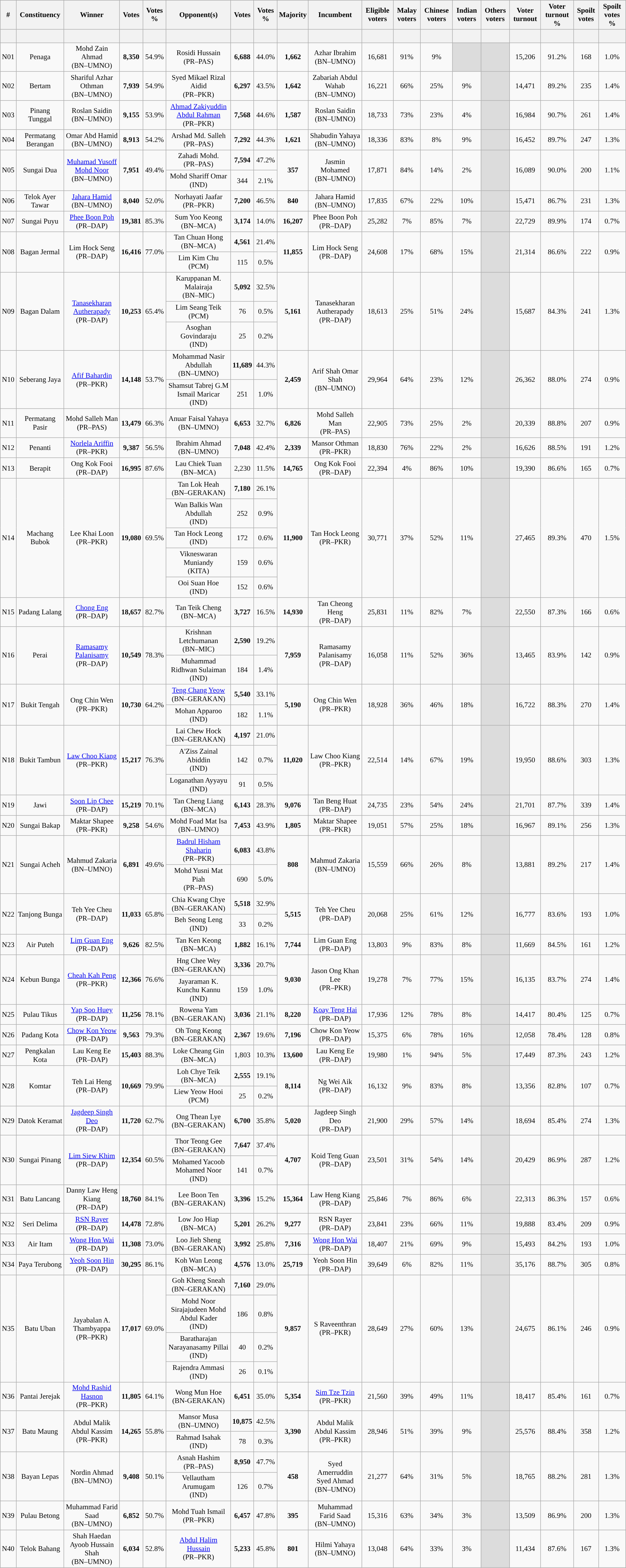<table class="wikitable sortable" style="text-align:center; font-size:90%">
<tr>
<th>#</th>
<th>Constituency</th>
<th>Winner</th>
<th>Votes</th>
<th>Votes %</th>
<th>Opponent(s)</th>
<th>Votes</th>
<th>Votes %</th>
<th>Majority</th>
<th>Incumbent</th>
<th>Eligible voters</th>
<th>Malay voters</th>
<th>Chinese voters</th>
<th>Indian voters</th>
<th>Others voters</th>
<th>Voter turnout</th>
<th>Voter turnout %</th>
<th>Spoilt votes</th>
<th>Spoilt votes %</th>
</tr>
<tr>
<th style="height:20px;"></th>
<th></th>
<th></th>
<th></th>
<th></th>
<th></th>
<th></th>
<th></th>
<th></th>
<th></th>
<th></th>
<th></th>
<th></th>
<th></th>
<th></th>
<th></th>
<th></th>
<th></th>
<th></th>
</tr>
<tr>
<td>N01</td>
<td>Penaga</td>
<td>Mohd Zain Ahmad<br>(BN–UMNO)</td>
<td><strong>8,350</strong></td>
<td>54.9%</td>
<td>Rosidi Hussain<br>(PR–PAS)</td>
<td><strong>6,688</strong></td>
<td>44.0%</td>
<td><strong>1,662</strong></td>
<td>Azhar Ibrahim<br>(BN–UMNO)</td>
<td>16,681</td>
<td>91%</td>
<td>9%</td>
<td style="background:#dcdcdc;"></td>
<td style="background:#dcdcdc;"></td>
<td>15,206</td>
<td>91.2%</td>
<td>168</td>
<td>1.0%</td>
</tr>
<tr style="text-align:center;">
<td>N02</td>
<td>Bertam</td>
<td>Shariful Azhar Othman<br>(BN–UMNO)</td>
<td><strong>7,939</strong></td>
<td>54.9%</td>
<td>Syed Mikael Rizal Aidid<br>(PR–PKR)</td>
<td><strong>6,297</strong></td>
<td>43.5%</td>
<td><strong>1,642</strong></td>
<td>Zabariah Abdul Wahab<br>(BN–UMNO)</td>
<td>16,221</td>
<td>66%</td>
<td>25%</td>
<td>9%</td>
<td style="background:#dcdcdc;"></td>
<td>14,471</td>
<td>89.2%</td>
<td>235</td>
<td>1.4%</td>
</tr>
<tr style="text-align:center;">
<td>N03</td>
<td>Pinang Tunggal</td>
<td>Roslan Saidin<br>(BN–UMNO)</td>
<td><strong>9,155</strong></td>
<td>53.9%</td>
<td><a href='#'>Ahmad Zakiyuddin Abdul Rahman</a><br>(PR–PKR)</td>
<td><strong>7,568</strong></td>
<td>44.6%</td>
<td><strong>1,587</strong></td>
<td>Roslan Saidin<br>(BN–UMNO)</td>
<td>18,733</td>
<td>73%</td>
<td>23%</td>
<td>4%</td>
<td style="background:#dcdcdc;"></td>
<td>16,984</td>
<td>90.7%</td>
<td>261</td>
<td>1.4%</td>
</tr>
<tr style="text-align:center;">
<td>N04</td>
<td>Permatang Berangan</td>
<td>Omar Abd Hamid<br>(BN–UMNO)</td>
<td><strong>8,913</strong></td>
<td>54.2%</td>
<td>Arshad Md. Salleh<br>(PR–PAS)</td>
<td><strong>7,292</strong></td>
<td>44.3%</td>
<td><strong>1,621</strong></td>
<td>Shabudin Yahaya<br>(BN–UMNO)</td>
<td>18,336</td>
<td>83%</td>
<td>8%</td>
<td>9%</td>
<td style="background:#dcdcdc;"></td>
<td>16,452</td>
<td>89.7%</td>
<td>247</td>
<td>1.3%</td>
</tr>
<tr style="text-align:center;">
<td rowspan="2">N05</td>
<td rowspan="2">Sungai Dua</td>
<td rowspan="2"><a href='#'>Muhamad Yusoff Mohd Noor</a><br>(BN–UMNO)</td>
<td rowspan="2"><strong>7,951</strong></td>
<td rowspan="2">49.4%</td>
<td>Zahadi Mohd.<br>(PR–PAS)</td>
<td><strong>7,594</strong></td>
<td>47.2%</td>
<td rowspan="2"><strong>357</strong></td>
<td rowspan="2">Jasmin Mohamed<br>(BN–UMNO)</td>
<td rowspan="2">17,871</td>
<td rowspan="2">84%</td>
<td rowspan="2">14%</td>
<td rowspan="2">2%</td>
<td rowspan="2" style="background:#dcdcdc;"></td>
<td rowspan="2">16,089</td>
<td rowspan="2">90.0%</td>
<td rowspan="2">200</td>
<td rowspan="2">1.1%</td>
</tr>
<tr>
<td>Mohd Shariff Omar<br>(IND)</td>
<td>344</td>
<td>2.1%</td>
</tr>
<tr style="text-align:center;">
<td>N06</td>
<td>Telok Ayer Tawar</td>
<td><a href='#'>Jahara Hamid</a><br>(BN–UMNO)</td>
<td><strong>8,040</strong></td>
<td>52.0%</td>
<td>Norhayati Jaafar<br>(PR–PKR)</td>
<td><strong>7,200</strong></td>
<td>46.5%</td>
<td><strong>840</strong></td>
<td>Jahara Hamid<br>(BN–UMNO)</td>
<td>17,835</td>
<td>67%</td>
<td>22%</td>
<td>10%</td>
<td style="background:#dcdcdc;"></td>
<td>15,471</td>
<td>86.7%</td>
<td>231</td>
<td>1.3%</td>
</tr>
<tr style="text-align:center;">
<td>N07</td>
<td>Sungai Puyu</td>
<td><a href='#'>Phee Boon Poh</a><br>(PR–DAP)</td>
<td><strong>19,381</strong></td>
<td>85.3%</td>
<td>Sum Yoo Keong<br>(BN–MCA)</td>
<td><strong>3,174</strong></td>
<td>14.0%</td>
<td><strong>16,207</strong></td>
<td>Phee Boon Poh<br>(PR–DAP)</td>
<td>25,282</td>
<td>7%</td>
<td>85%</td>
<td>7%</td>
<td style="background:#dcdcdc;"></td>
<td>22,729</td>
<td>89.9%</td>
<td>174</td>
<td>0.7%</td>
</tr>
<tr style="text-align:center;">
<td rowspan="2">N08</td>
<td rowspan="2">Bagan Jermal</td>
<td rowspan="2">Lim Hock Seng<br>(PR–DAP)</td>
<td rowspan="2"><strong>16,416</strong></td>
<td rowspan="2">77.0%</td>
<td>Tan Chuan Hong<br>(BN–MCA)</td>
<td><strong>4,561</strong></td>
<td>21.4%</td>
<td rowspan="2"><strong>11,855</strong></td>
<td rowspan="2">Lim Hock Seng<br>(PR–DAP)</td>
<td rowspan="2">24,608</td>
<td rowspan="2">17%</td>
<td rowspan="2">68%</td>
<td rowspan="2">15%</td>
<td rowspan="2" style="background:#dcdcdc;"></td>
<td rowspan="2">21,314</td>
<td rowspan="2">86.6%</td>
<td rowspan="2">222</td>
<td rowspan="2">0.9%</td>
</tr>
<tr>
<td>Lim Kim Chu<br>(PCM)</td>
<td>115</td>
<td>0.5%</td>
</tr>
<tr style="text-align:center;">
<td rowspan="3">N09</td>
<td rowspan="3">Bagan Dalam</td>
<td rowspan="3"><a href='#'>Tanasekharan Autherapady</a><br>(PR–DAP)</td>
<td rowspan="3"><strong>10,253</strong></td>
<td rowspan="3">65.4%</td>
<td>Karuppanan M. Malairaja<br>(BN–MIC)</td>
<td><strong>5,092</strong></td>
<td>32.5%</td>
<td rowspan="3"><strong>5,161</strong></td>
<td rowspan="3">Tanasekharan Autherapady<br>(PR–DAP)</td>
<td rowspan="3">18,613</td>
<td rowspan="3">25%</td>
<td rowspan="3">51%</td>
<td rowspan="3">24%</td>
<td rowspan="3" style="background:#dcdcdc;"></td>
<td rowspan="3">15,687</td>
<td rowspan="3">84.3%</td>
<td rowspan="3">241</td>
<td rowspan="3">1.3%</td>
</tr>
<tr>
<td>Lim Seang Teik<br>(PCM)</td>
<td>76</td>
<td>0.5%</td>
</tr>
<tr>
<td>Asoghan Govindaraju<br>(IND)</td>
<td>25</td>
<td>0.2%</td>
</tr>
<tr style="text-align:center;">
<td rowspan="2">N10</td>
<td rowspan="2">Seberang Jaya</td>
<td rowspan="2"><a href='#'>Afif Bahardin</a><br>(PR–PKR)</td>
<td rowspan="2"><strong>14,148</strong></td>
<td rowspan="2">53.7%</td>
<td>Mohammad Nasir Abdullah<br>(BN–UMNO)</td>
<td><strong>11,689</strong></td>
<td>44.3%</td>
<td rowspan="2"><strong>2,459</strong></td>
<td rowspan="2">Arif Shah Omar Shah<br>(BN–UMNO)</td>
<td rowspan="2">29,964</td>
<td rowspan="2">64%</td>
<td rowspan="2">23%</td>
<td rowspan="2">12%</td>
<td rowspan="2" style="background:#dcdcdc;"></td>
<td rowspan="2">26,362</td>
<td rowspan="2">88.0%</td>
<td rowspan="2">274</td>
<td rowspan="2">0.9%</td>
</tr>
<tr>
<td>Shamsut Tabrej G.M Ismail Maricar<br>(IND)</td>
<td>251</td>
<td>1.0%</td>
</tr>
<tr style="text-align:center;">
<td>N11</td>
<td>Permatang Pasir</td>
<td>Mohd Salleh Man<br>(PR–PAS)</td>
<td><strong>13,479</strong></td>
<td>66.3%</td>
<td>Anuar Faisal Yahaya<br>(BN–UMNO)</td>
<td><strong>6,653</strong></td>
<td>32.7%</td>
<td><strong>6,826</strong></td>
<td>Mohd Salleh Man<br>(PR–PAS)</td>
<td>22,905</td>
<td>73%</td>
<td>25%</td>
<td>2%</td>
<td style="background:#dcdcdc;"></td>
<td>20,339</td>
<td>88.8%</td>
<td>207</td>
<td>0.9%</td>
</tr>
<tr style="text-align:center;">
<td>N12</td>
<td>Penanti</td>
<td><a href='#'>Norlela Ariffin</a><br>(PR–PKR)</td>
<td><strong>9,387</strong></td>
<td>56.5%</td>
<td>Ibrahim Ahmad<br>(BN–UMNO)</td>
<td><strong>7,048</strong></td>
<td>42.4%</td>
<td><strong>2,339</strong></td>
<td>Mansor Othman<br>(PR–PKR)</td>
<td>18,830</td>
<td>76%</td>
<td>22%</td>
<td>2%</td>
<td style="background:#dcdcdc;"></td>
<td>16,626</td>
<td>88.5%</td>
<td>191</td>
<td>1.2%</td>
</tr>
<tr style="text-align:center;">
<td>N13</td>
<td>Berapit</td>
<td>Ong Kok Fooi<br>(PR–DAP)</td>
<td><strong>16,995</strong></td>
<td>87.6%</td>
<td>Lau Chiek Tuan<br>(BN–MCA)</td>
<td>2,230</td>
<td>11.5%</td>
<td><strong>14,765</strong></td>
<td>Ong Kok Fooi<br>(PR–DAP)</td>
<td>22,394</td>
<td>4%</td>
<td>86%</td>
<td>10%</td>
<td style="background:#dcdcdc;"></td>
<td>19,390</td>
<td>86.6%</td>
<td>165</td>
<td>0.7%</td>
</tr>
<tr style="text-align:center;">
<td rowspan="5">N14</td>
<td rowspan="5">Machang Bubok</td>
<td rowspan="5">Lee Khai Loon<br>(PR–PKR)</td>
<td rowspan="5"><strong>19,080</strong></td>
<td rowspan="5">69.5%</td>
<td>Tan Lok Heah<br>(BN–GERAKAN)</td>
<td><strong>7,180</strong></td>
<td>26.1%</td>
<td rowspan="5"><strong>11,900</strong></td>
<td rowspan="5">Tan Hock Leong<br>(PR–PKR)</td>
<td rowspan="5">30,771</td>
<td rowspan="5">37%</td>
<td rowspan="5">52%</td>
<td rowspan="5">11%</td>
<td rowspan="5" style="background:#dcdcdc;"></td>
<td rowspan="5">27,465</td>
<td rowspan="5">89.3%</td>
<td rowspan="5">470</td>
<td rowspan="5">1.5%</td>
</tr>
<tr>
<td>Wan Balkis Wan Abdullah<br>(IND)</td>
<td>252</td>
<td>0.9%</td>
</tr>
<tr>
<td>Tan Hock Leong<br>(IND)</td>
<td>172</td>
<td>0.6%</td>
</tr>
<tr>
<td>Vikneswaran Muniandy<br>(KITA)</td>
<td>159</td>
<td>0.6%</td>
</tr>
<tr>
<td>Ooi Suan Hoe<br>(IND)</td>
<td>152</td>
<td>0.6%</td>
</tr>
<tr style="text-align:center;">
<td>N15</td>
<td>Padang Lalang</td>
<td><a href='#'>Chong Eng</a><br>(PR–DAP)</td>
<td><strong>18,657</strong></td>
<td>82.7%</td>
<td>Tan Teik Cheng<br>(BN–MCA)</td>
<td><strong>3,727</strong></td>
<td>16.5%</td>
<td><strong>14,930</strong></td>
<td>Tan Cheong Heng<br>(PR–DAP)</td>
<td>25,831</td>
<td>11%</td>
<td>82%</td>
<td>7%</td>
<td style="background:#dcdcdc;"></td>
<td>22,550</td>
<td>87.3%</td>
<td>166</td>
<td>0.6%</td>
</tr>
<tr style="text-align:center;">
<td rowspan="2">N16</td>
<td rowspan="2">Perai</td>
<td rowspan="2"><a href='#'>Ramasamy Palanisamy</a><br>(PR–DAP)</td>
<td rowspan="2"><strong>10,549</strong></td>
<td rowspan="2">78.3%</td>
<td>Krishnan Letchumanan<br>(BN–MIC)</td>
<td><strong>2,590</strong></td>
<td>19.2%</td>
<td rowspan="2"><strong>7,959</strong></td>
<td rowspan="2">Ramasamy Palanisamy<br>(PR–DAP)</td>
<td rowspan="2">16,058</td>
<td rowspan="2">11%</td>
<td rowspan="2">52%</td>
<td rowspan="2">36%</td>
<td rowspan="2" style="background:#dcdcdc;"></td>
<td rowspan="2">13,465</td>
<td rowspan="2">83.9%</td>
<td rowspan="2">142</td>
<td rowspan="2">0.9%</td>
</tr>
<tr>
<td>Muhammad Ridhwan Sulaiman<br>(IND)</td>
<td>184</td>
<td>1.4%</td>
</tr>
<tr style="text-align:center;">
<td rowspan="2">N17</td>
<td rowspan="2">Bukit Tengah</td>
<td rowspan="2">Ong Chin Wen<br>(PR–PKR)</td>
<td rowspan="2"><strong>10,730</strong></td>
<td rowspan="2">64.2%</td>
<td><a href='#'>Teng Chang Yeow</a><br>(BN–GERAKAN)</td>
<td><strong>5,540</strong></td>
<td>33.1%</td>
<td rowspan="2"><strong>5,190</strong></td>
<td rowspan="2">Ong Chin Wen<br>(PR–PKR)</td>
<td rowspan="2">18,928</td>
<td rowspan="2">36%</td>
<td rowspan="2">46%</td>
<td rowspan="2">18%</td>
<td rowspan="2" style="background:#dcdcdc;"></td>
<td rowspan="2">16,722</td>
<td rowspan="2">88.3%</td>
<td rowspan="2">270</td>
<td rowspan="2">1.4%</td>
</tr>
<tr>
<td>Mohan Apparoo<br>(IND)</td>
<td>182</td>
<td>1.1%</td>
</tr>
<tr style="text-align:center;">
<td rowspan="3">N18</td>
<td rowspan="3">Bukit Tambun</td>
<td rowspan="3"><a href='#'>Law Choo Kiang</a><br>(PR–PKR)</td>
<td rowspan="3"><strong>15,217</strong></td>
<td rowspan="3">76.3%</td>
<td>Lai Chew Hock<br>(BN–GERAKAN)</td>
<td><strong>4,197</strong></td>
<td>21.0%</td>
<td rowspan="3"><strong>11,020</strong></td>
<td rowspan="3">Law Choo Kiang<br>(PR–PKR)</td>
<td rowspan="3">22,514</td>
<td rowspan="3">14%</td>
<td rowspan="3">67%</td>
<td rowspan="3">19%</td>
<td rowspan="3" style="background:#dcdcdc;"></td>
<td rowspan="3">19,950</td>
<td rowspan="3">88.6%</td>
<td rowspan="3">303</td>
<td rowspan="3">1.3%</td>
</tr>
<tr>
<td>A'Ziss Zainal Abiddin<br>(IND)</td>
<td>142</td>
<td>0.7%</td>
</tr>
<tr>
<td>Loganathan Ayyayu<br>(IND)</td>
<td>91</td>
<td>0.5%</td>
</tr>
<tr style="text-align:center;">
<td>N19</td>
<td>Jawi</td>
<td><a href='#'>Soon Lip Chee</a><br>(PR–DAP)</td>
<td><strong>15,219</strong></td>
<td>70.1%</td>
<td>Tan Cheng Liang<br>(BN–MCA)</td>
<td><strong>6,143</strong></td>
<td>28.3%</td>
<td><strong>9,076</strong></td>
<td>Tan Beng Huat<br>(PR–DAP)</td>
<td>24,735</td>
<td>23%</td>
<td>54%</td>
<td>24%</td>
<td style="background:#dcdcdc;"></td>
<td>21,701</td>
<td>87.7%</td>
<td>339</td>
<td>1.4%</td>
</tr>
<tr style="text-align:center;">
<td>N20</td>
<td>Sungai Bakap</td>
<td>Maktar Shapee<br>(PR–PKR)</td>
<td><strong>9,258</strong></td>
<td>54.6%</td>
<td>Mohd Foad Mat Isa<br>(BN–UMNO)</td>
<td><strong>7,453</strong></td>
<td>43.9%</td>
<td><strong>1,805</strong></td>
<td>Maktar Shapee<br>(PR–PKR)</td>
<td>19,051</td>
<td>57%</td>
<td>25%</td>
<td>18%</td>
<td style="background:#dcdcdc;"></td>
<td>16,967</td>
<td>89.1%</td>
<td>256</td>
<td>1.3%</td>
</tr>
<tr style="text-align:center;">
<td rowspan="2">N21</td>
<td rowspan="2">Sungai Acheh</td>
<td rowspan="2">Mahmud Zakaria<br>(BN–UMNO)</td>
<td rowspan="2"><strong>6,891</strong></td>
<td rowspan="2">49.6%</td>
<td><a href='#'>Badrul Hisham Shaharin</a><br>(PR–PKR)</td>
<td><strong>6,083</strong></td>
<td>43.8%</td>
<td rowspan="2"><strong>808</strong></td>
<td rowspan="2">Mahmud Zakaria<br>(BN–UMNO)</td>
<td rowspan="2">15,559</td>
<td rowspan="2">66%</td>
<td rowspan="2">26%</td>
<td rowspan="2">8%</td>
<td rowspan="2" style="background:#dcdcdc;"></td>
<td rowspan="2">13,881</td>
<td rowspan="2">89.2%</td>
<td rowspan="2">217</td>
<td rowspan="2">1.4%</td>
</tr>
<tr>
<td>Mohd Yusni Mat Piah<br>(PR–PAS)</td>
<td>690</td>
<td>5.0%</td>
</tr>
<tr style="text-align:center;">
<td rowspan="2">N22</td>
<td rowspan="2">Tanjong Bunga</td>
<td rowspan="2">Teh Yee Cheu<br>(PR–DAP)</td>
<td rowspan="2"><strong>11,033</strong></td>
<td rowspan="2">65.8%</td>
<td>Chia Kwang Chye<br>(BN–GERAKAN)</td>
<td><strong>5,518</strong></td>
<td>32.9%</td>
<td rowspan="2"><strong>5,515</strong></td>
<td rowspan="2">Teh Yee Cheu<br>(PR–DAP)</td>
<td rowspan="2">20,068</td>
<td rowspan="2">25%</td>
<td rowspan="2">61%</td>
<td rowspan="2">12%</td>
<td rowspan="2" style="background:#dcdcdc;"></td>
<td rowspan="2">16,777</td>
<td rowspan="2">83.6%</td>
<td rowspan="2">193</td>
<td rowspan="2">1.0%</td>
</tr>
<tr>
<td>Beh Seong Leng<br>(IND)</td>
<td>33</td>
<td>0.2%</td>
</tr>
<tr style="text-align:center;">
<td>N23</td>
<td>Air Puteh</td>
<td><a href='#'>Lim Guan Eng</a><br>(PR–DAP)</td>
<td><strong>9,626</strong></td>
<td>82.5%</td>
<td>Tan Ken Keong<br>(BN–MCA)</td>
<td><strong>1,882</strong></td>
<td>16.1%</td>
<td><strong>7,744</strong></td>
<td>Lim Guan Eng<br>(PR–DAP)</td>
<td>13,803</td>
<td>9%</td>
<td>83%</td>
<td>8%</td>
<td style="background:#dcdcdc;"></td>
<td>11,669</td>
<td>84.5%</td>
<td>161</td>
<td>1.2%</td>
</tr>
<tr style="text-align:center;">
<td rowspan="2">N24</td>
<td rowspan="2">Kebun Bunga</td>
<td rowspan="2"><a href='#'>Cheah Kah Peng</a><br>(PR–PKR)</td>
<td rowspan="2"><strong>12,366</strong></td>
<td rowspan="2">76.6%</td>
<td>Hng Chee Wey<br>(BN–GERAKAN)</td>
<td><strong>3,336</strong></td>
<td>20.7%</td>
<td rowspan="2"><strong>9,030</strong></td>
<td rowspan="2">Jason Ong Khan Lee<br>(PR–PKR)</td>
<td rowspan="2">19,278</td>
<td rowspan="2">7%</td>
<td rowspan="2">77%</td>
<td rowspan="2">15%</td>
<td rowspan="2" style="background:#dcdcdc;"></td>
<td rowspan="2">16,135</td>
<td rowspan="2">83.7%</td>
<td rowspan="2">274</td>
<td rowspan="2">1.4%</td>
</tr>
<tr>
<td>Jayaraman K. Kunchu Kannu<br>(IND)</td>
<td>159</td>
<td>1.0%</td>
</tr>
<tr style="text-align:center;">
<td>N25</td>
<td>Pulau Tikus</td>
<td><a href='#'>Yap Soo Huey</a><br>(PR–DAP)</td>
<td><strong>11,256</strong></td>
<td>78.1%</td>
<td>Rowena Yam<br>(BN–GERAKAN)</td>
<td><strong>3,036</strong></td>
<td>21.1%</td>
<td><strong>8,220</strong></td>
<td><a href='#'>Koay Teng Hai</a><br>(PR–DAP)</td>
<td>17,936</td>
<td>12%</td>
<td>78%</td>
<td>8%</td>
<td style="background:#dcdcdc;"></td>
<td>14,417</td>
<td>80.4%</td>
<td>125</td>
<td>0.7%</td>
</tr>
<tr style="text-align:center;">
<td>N26</td>
<td>Padang Kota</td>
<td><a href='#'>Chow Kon Yeow</a><br>(PR–DAP)</td>
<td><strong>9,563</strong></td>
<td>79.3%</td>
<td>Oh Tong Keong<br>(BN–GERAKAN)</td>
<td><strong>2,367</strong></td>
<td>19.6%</td>
<td><strong>7,196</strong></td>
<td>Chow Kon Yeow<br>(PR–DAP)</td>
<td>15,375</td>
<td>6%</td>
<td>78%</td>
<td>16%</td>
<td style="background:#dcdcdc;"></td>
<td>12,058</td>
<td>78.4%</td>
<td>128</td>
<td>0.8%</td>
</tr>
<tr style="text-align:center;">
<td>N27</td>
<td>Pengkalan Kota</td>
<td>Lau Keng Ee<br>(PR–DAP)</td>
<td><strong>15,403</strong></td>
<td>88.3%</td>
<td>Loke Cheang Gin<br>(BN–MCA)</td>
<td>1,803</td>
<td>10.3%</td>
<td><strong>13,600</strong></td>
<td>Lau Keng Ee<br>(PR–DAP)</td>
<td>19,980</td>
<td>1%</td>
<td>94%</td>
<td>5%</td>
<td style="background:#dcdcdc;"></td>
<td>17,449</td>
<td>87.3%</td>
<td>243</td>
<td>1.2%</td>
</tr>
<tr style="text-align:center;">
<td rowspan="2">N28</td>
<td rowspan="2">Komtar</td>
<td rowspan="2">Teh Lai Heng<br>(PR–DAP)</td>
<td rowspan="2"><strong>10,669</strong></td>
<td rowspan="2">79.9%</td>
<td>Loh Chye Teik<br>(BN–MCA)</td>
<td><strong>2,555</strong></td>
<td>19.1%</td>
<td rowspan="2"><strong>8,114</strong></td>
<td rowspan="2">Ng Wei Aik<br>(PR–DAP)</td>
<td rowspan="2">16,132</td>
<td rowspan="2">9%</td>
<td rowspan="2">83%</td>
<td rowspan="2">8%</td>
<td rowspan="2" style="background:#dcdcdc;"></td>
<td rowspan="2">13,356</td>
<td rowspan="2">82.8%</td>
<td rowspan="2">107</td>
<td rowspan="2">0.7%</td>
</tr>
<tr>
<td>Liew Yeow Hooi<br>(PCM)</td>
<td>25</td>
<td>0.2%</td>
</tr>
<tr style="text-align:center;">
<td>N29</td>
<td>Datok Keramat</td>
<td><a href='#'>Jagdeep Singh Deo</a><br>(PR–DAP)</td>
<td><strong>11,720</strong></td>
<td>62.7%</td>
<td>Ong Thean Lye<br>(BN–GERAKAN)</td>
<td><strong>6,700</strong></td>
<td>35.8%</td>
<td><strong>5,020</strong></td>
<td>Jagdeep Singh Deo<br>(PR–DAP)</td>
<td>21,900</td>
<td>29%</td>
<td>57%</td>
<td>14%</td>
<td style="background:#dcdcdc;"></td>
<td>18,694</td>
<td>85.4%</td>
<td>274</td>
<td>1.3%</td>
</tr>
<tr style="text-align:center;">
<td rowspan="2">N30</td>
<td rowspan="2">Sungai Pinang</td>
<td rowspan="2"><a href='#'>Lim Siew Khim</a><br>(PR–DAP)</td>
<td rowspan="2"><strong>12,354</strong></td>
<td rowspan="2">60.5%</td>
<td>Thor Teong Gee<br>(BN–GERAKAN)</td>
<td><strong>7,647</strong></td>
<td>37.4%</td>
<td rowspan="2"><strong>4,707</strong></td>
<td rowspan="2">Koid Teng Guan<br>(PR–DAP)</td>
<td rowspan="2">23,501</td>
<td rowspan="2">31%</td>
<td rowspan="2">54%</td>
<td rowspan="2">14%</td>
<td rowspan="2" style="background:#dcdcdc;"></td>
<td rowspan="2">20,429</td>
<td rowspan="2">86.9%</td>
<td rowspan="2">287</td>
<td rowspan="2">1.2%</td>
</tr>
<tr>
<td>Mohamed Yacoob Mohamed Noor<br>(IND)</td>
<td>141</td>
<td>0.7%</td>
</tr>
<tr style="text-align:center;">
<td>N31</td>
<td>Batu Lancang</td>
<td>Danny Law Heng Kiang<br>(PR–DAP)</td>
<td><strong>18,760</strong></td>
<td>84.1%</td>
<td>Lee Boon Ten<br>(BN–GERAKAN)</td>
<td><strong>3,396</strong></td>
<td>15.2%</td>
<td><strong>15,364</strong></td>
<td>Law Heng Kiang<br>(PR–DAP)</td>
<td>25,846</td>
<td>7%</td>
<td>86%</td>
<td>6%</td>
<td style="background:#dcdcdc;"></td>
<td>22,313</td>
<td>86.3%</td>
<td>157</td>
<td>0.6%</td>
</tr>
<tr style="text-align:center;">
<td>N32</td>
<td>Seri Delima</td>
<td><a href='#'>RSN Rayer</a><br>(PR–DAP)</td>
<td><strong>14,478</strong></td>
<td>72.8%</td>
<td>Low Joo Hiap<br>(BN–MCA)</td>
<td><strong>5,201</strong></td>
<td>26.2%</td>
<td><strong>9,277</strong></td>
<td>RSN Rayer<br>(PR–DAP)</td>
<td>23,841</td>
<td>23%</td>
<td>66%</td>
<td>11%</td>
<td style="background:#dcdcdc;"></td>
<td>19,888</td>
<td>83.4%</td>
<td>209</td>
<td>0.9%</td>
</tr>
<tr style="text-align:center;">
<td>N33</td>
<td>Air Itam</td>
<td><a href='#'>Wong Hon Wai</a><br>(PR–DAP)</td>
<td><strong>11,308</strong></td>
<td>73.0%</td>
<td>Loo Jieh Sheng<br>(BN–GERAKAN)</td>
<td><strong>3,992</strong></td>
<td>25.8%</td>
<td><strong>7,316</strong></td>
<td><a href='#'>Wong Hon Wai</a><br>(PR–DAP)</td>
<td>18,407</td>
<td>21%</td>
<td>69%</td>
<td>9%</td>
<td style="background:#dcdcdc;"></td>
<td>15,493</td>
<td>84.2%</td>
<td>193</td>
<td>1.0%</td>
</tr>
<tr style="text-align:center;">
<td>N34</td>
<td>Paya Terubong</td>
<td><a href='#'>Yeoh Soon Hin</a><br>(PR–DAP)</td>
<td><strong>30,295</strong></td>
<td>86.1%</td>
<td>Koh Wan Leong<br>(BN–MCA)</td>
<td><strong>4,576</strong></td>
<td>13.0%</td>
<td><strong>25,719</strong></td>
<td>Yeoh Soon Hin<br>(PR–DAP)</td>
<td>39,649</td>
<td>6%</td>
<td>82%</td>
<td>11%</td>
<td style="background:#dcdcdc;"></td>
<td>35,176</td>
<td>88.7%</td>
<td>305</td>
<td>0.8%</td>
</tr>
<tr style="text-align:center;">
<td rowspan="4">N35</td>
<td rowspan="4">Batu Uban</td>
<td rowspan="4">Jayabalan A. Thambyappa<br>(PR–PKR)</td>
<td rowspan="4"><strong>17,017</strong></td>
<td rowspan="4">69.0%</td>
<td>Goh Kheng Sneah<br>(BN–GERAKAN)</td>
<td><strong>7,160</strong></td>
<td>29.0%</td>
<td rowspan="4"><strong>9,857</strong></td>
<td rowspan="4">S Raveenthran<br>(PR–PKR)</td>
<td rowspan="4">28,649</td>
<td rowspan="4">27%</td>
<td rowspan="4">60%</td>
<td rowspan="4">13%</td>
<td rowspan="4" style="background:#dcdcdc;"></td>
<td rowspan="4">24,675</td>
<td rowspan="4">86.1%</td>
<td rowspan="4">246</td>
<td rowspan="4">0.9%</td>
</tr>
<tr>
<td>Mohd Noor Sirajajudeen Mohd Abdul Kader<br>(IND)</td>
<td>186</td>
<td>0.8%</td>
</tr>
<tr>
<td>Baratharajan Narayanasamy Pillai<br>(IND)</td>
<td>40</td>
<td>0.2%</td>
</tr>
<tr>
<td>Rajendra Ammasi<br>(IND)</td>
<td>26</td>
<td>0.1%</td>
</tr>
<tr style="text-align:center;">
<td>N36</td>
<td>Pantai Jerejak</td>
<td><a href='#'>Mohd Rashid Hasnon</a><br>(PR–PKR)</td>
<td><strong>11,805</strong></td>
<td>64.1%</td>
<td>Wong Mun Hoe<br>(BN-GERAKAN)</td>
<td><strong>6,451</strong></td>
<td>35.0%</td>
<td><strong>5,354</strong></td>
<td><a href='#'>Sim Tze Tzin</a><br>(PR–PKR)</td>
<td>21,560</td>
<td>39%</td>
<td>49%</td>
<td>11%</td>
<td style="background:#dcdcdc;"></td>
<td>18,417</td>
<td>85.4%</td>
<td>161</td>
<td>0.7%</td>
</tr>
<tr style="text-align:center;">
<td rowspan="2">N37</td>
<td rowspan="2">Batu Maung</td>
<td rowspan="2">Abdul Malik Abdul Kassim<br>(PR–PKR)</td>
<td rowspan="2"><strong>14,265</strong></td>
<td rowspan="2">55.8%</td>
<td>Mansor Musa<br>(BN–UMNO)</td>
<td><strong>10,875</strong></td>
<td>42.5%</td>
<td rowspan="2"><strong>3,390</strong></td>
<td rowspan="2">Abdul Malik Abdul Kassim<br>(PR–PKR)</td>
<td rowspan="2">28,946</td>
<td rowspan="2">51%</td>
<td rowspan="2">39%</td>
<td rowspan="2">9%</td>
<td rowspan="2" style="background:#dcdcdc;"></td>
<td rowspan="2">25,576</td>
<td rowspan="2">88.4%</td>
<td rowspan="2">358</td>
<td rowspan="2">1.2%</td>
</tr>
<tr>
<td>Rahmad Isahak<br>(IND)</td>
<td>78</td>
<td>0.3%</td>
</tr>
<tr style="text-align:center;">
<td rowspan="2">N38</td>
<td rowspan="2">Bayan Lepas</td>
<td rowspan="2">Nordin Ahmad<br>(BN–UMNO)</td>
<td rowspan="2"><strong>9,408</strong></td>
<td rowspan="2">50.1%</td>
<td>Asnah Hashim<br>(PR–PAS)</td>
<td><strong>8,950</strong></td>
<td>47.7%</td>
<td rowspan="2"><strong>458</strong></td>
<td rowspan="2">Syed Amerruddin Syed Ahmad<br>(BN–UMNO)</td>
<td rowspan="2">21,277</td>
<td rowspan="2">64%</td>
<td rowspan="2">31%</td>
<td rowspan="2">5%</td>
<td rowspan="2" style="background:#dcdcdc;"></td>
<td rowspan="2">18,765</td>
<td rowspan="2">88.2%</td>
<td rowspan="2">281</td>
<td rowspan="2">1.3%</td>
</tr>
<tr>
<td>Vellautham Arumugam<br>(IND)</td>
<td>126</td>
<td>0.7%</td>
</tr>
<tr style="text-align:center;">
<td>N39</td>
<td>Pulau Betong</td>
<td>Muhammad Farid Saad<br>(BN–UMNO)</td>
<td><strong>6,852</strong></td>
<td>50.7%</td>
<td>Mohd Tuah Ismail<br>(PR–PKR)</td>
<td><strong>6,457</strong></td>
<td>47.8%</td>
<td><strong>395</strong></td>
<td>Muhammad Farid Saad<br>(BN–UMNO)</td>
<td>15,316</td>
<td>63%</td>
<td>34%</td>
<td>3%</td>
<td style="background:#dcdcdc;"></td>
<td>13,509</td>
<td>86.9%</td>
<td>200</td>
<td>1.3%</td>
</tr>
<tr style="text-align:center;">
<td>N40</td>
<td>Telok Bahang</td>
<td>Shah Haedan Ayoob Hussain Shah<br>(BN–UMNO)</td>
<td><strong>6,034</strong></td>
<td>52.8%</td>
<td><a href='#'>Abdul Halim Hussain</a><br>(PR–PKR)</td>
<td><strong>5,233</strong></td>
<td>45.8%</td>
<td><strong>801</strong></td>
<td>Hilmi Yahaya<br>(BN–UMNO)</td>
<td>13,048</td>
<td>64%</td>
<td>33%</td>
<td>3%</td>
<td style="background:#dcdcdc;"></td>
<td>11,434</td>
<td>87.6%</td>
<td>167</td>
<td>1.3%</td>
</tr>
</table>
